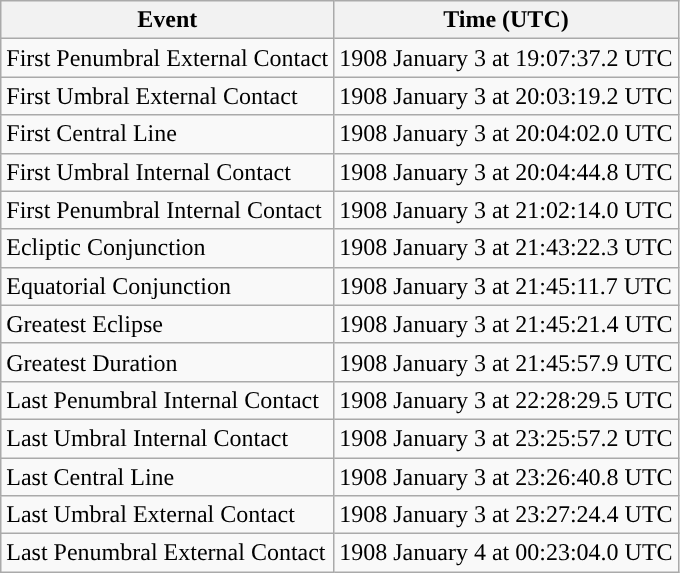<table class="wikitable">
<tr>
<th>Event</th>
<th>Time (UTC)</th>
</tr>
<tr>
<td>First Penumbral External Contact</td>
<td>1908 January 3 at 19:07:37.2 UTC</td>
</tr>
<tr>
<td>First Umbral External Contact</td>
<td>1908 January 3 at 20:03:19.2 UTC</td>
</tr>
<tr>
<td>First Central Line</td>
<td>1908 January 3 at 20:04:02.0 UTC</td>
</tr>
<tr>
<td>First Umbral Internal Contact</td>
<td>1908 January 3 at 20:04:44.8 UTC</td>
</tr>
<tr>
<td>First Penumbral Internal Contact</td>
<td>1908 January 3 at 21:02:14.0 UTC</td>
</tr>
<tr>
<td>Ecliptic Conjunction</td>
<td>1908 January 3 at 21:43:22.3 UTC</td>
</tr>
<tr>
<td>Equatorial Conjunction</td>
<td>1908 January 3 at 21:45:11.7 UTC</td>
</tr>
<tr>
<td>Greatest Eclipse</td>
<td>1908 January 3 at 21:45:21.4 UTC</td>
</tr>
<tr>
<td>Greatest Duration</td>
<td>1908 January 3 at 21:45:57.9 UTC</td>
</tr>
<tr>
<td>Last Penumbral Internal Contact</td>
<td>1908 January 3 at 22:28:29.5 UTC</td>
</tr>
<tr>
<td>Last Umbral Internal Contact</td>
<td>1908 January 3 at 23:25:57.2 UTC</td>
</tr>
<tr>
<td>Last Central Line</td>
<td>1908 January 3 at 23:26:40.8 UTC</td>
</tr>
<tr>
<td>Last Umbral External Contact</td>
<td>1908 January 3 at 23:27:24.4 UTC</td>
</tr>
<tr>
<td>Last Penumbral External Contact</td>
<td>1908 January 4 at 00:23:04.0 UTC</td>
</tr>
</table>
